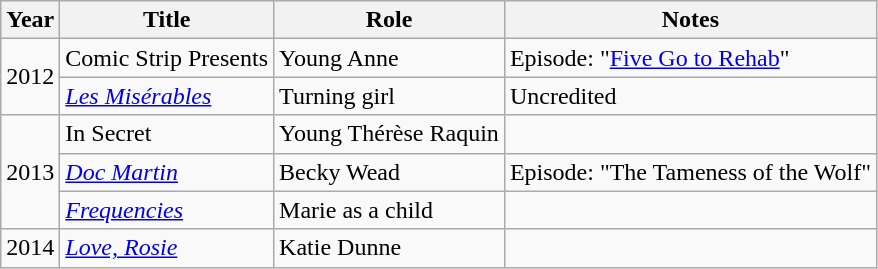<table class="wikitable">
<tr>
<th>Year</th>
<th>Title</th>
<th>Role</th>
<th>Notes</th>
</tr>
<tr>
<td rowspan=2>2012</td>
<td>Comic Strip Presents</td>
<td>Young Anne</td>
<td>Episode: "<a href='#'>Five Go to Rehab</a>"</td>
</tr>
<tr>
<td><em><a href='#'>Les Misérables</a></em></td>
<td>Turning girl</td>
<td>Uncredited</td>
</tr>
<tr>
<td rowspan=3>2013</td>
<td>In Secret</td>
<td>Young Thérèse Raquin</td>
<td></td>
</tr>
<tr>
<td><em><a href='#'>Doc Martin</a></em></td>
<td>Becky Wead</td>
<td>Episode: "The Tameness of the Wolf"</td>
</tr>
<tr>
<td><em><a href='#'>Frequencies</a></em></td>
<td>Marie as a child</td>
<td></td>
</tr>
<tr>
<td>2014</td>
<td><em><a href='#'>Love, Rosie</a></em></td>
<td>Katie Dunne</td>
<td></td>
</tr>
</table>
